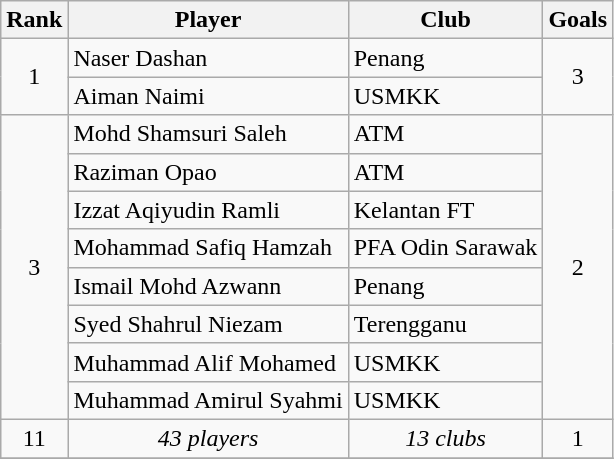<table class="wikitable" style="text-align:center">
<tr>
<th>Rank</th>
<th>Player</th>
<th>Club</th>
<th>Goals</th>
</tr>
<tr>
<td rowspan=2>1</td>
<td style="text-align:left;"> Naser Dashan</td>
<td style="text-align:left;">Penang</td>
<td rowspan=2>3</td>
</tr>
<tr>
<td style="text-align:left;"> Aiman Naimi</td>
<td style="text-align:left;">USMKK</td>
</tr>
<tr>
<td rowspan=8>3</td>
<td style="text-align:left;"> Mohd Shamsuri Saleh</td>
<td style="text-align:left;">ATM</td>
<td rowspan=8>2</td>
</tr>
<tr>
<td style="text-align:left;"> Raziman Opao</td>
<td style="text-align:left;">ATM</td>
</tr>
<tr>
<td style="text-align:left;"> Izzat Aqiyudin Ramli</td>
<td style="text-align:left;">Kelantan FT</td>
</tr>
<tr>
<td style="text-align:left;"> Mohammad Safiq Hamzah</td>
<td style="text-align:left;">PFA Odin Sarawak</td>
</tr>
<tr>
<td style="text-align:left;"> Ismail Mohd Azwann</td>
<td style="text-align:left;">Penang</td>
</tr>
<tr>
<td style="text-align:left;"> Syed Shahrul Niezam</td>
<td style="text-align:left;">Terengganu</td>
</tr>
<tr>
<td style="text-align:left;"> Muhammad Alif Mohamed</td>
<td style="text-align:left;">USMKK</td>
</tr>
<tr>
<td style="text-align:left;"> Muhammad Amirul Syahmi</td>
<td style="text-align:left;">USMKK</td>
</tr>
<tr>
<td>11</td>
<td style="text-align:middle;"><em>43 players</em></td>
<td style="text-align:middle;"><em>13 clubs</em></td>
<td>1</td>
</tr>
<tr>
</tr>
</table>
